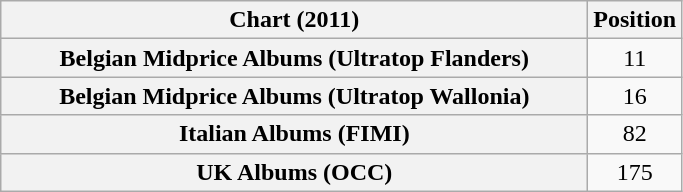<table class="wikitable sortable plainrowheaders" style="text-align:center">
<tr>
<th scope="col" style="width:24em;">Chart (2011)</th>
<th scope="col">Position</th>
</tr>
<tr>
<th scope="row">Belgian Midprice Albums (Ultratop Flanders)</th>
<td>11</td>
</tr>
<tr>
<th scope="row">Belgian Midprice Albums (Ultratop Wallonia)</th>
<td>16</td>
</tr>
<tr>
<th scope="row">Italian Albums (FIMI)</th>
<td>82</td>
</tr>
<tr>
<th scope="row">UK Albums (OCC)</th>
<td>175</td>
</tr>
</table>
